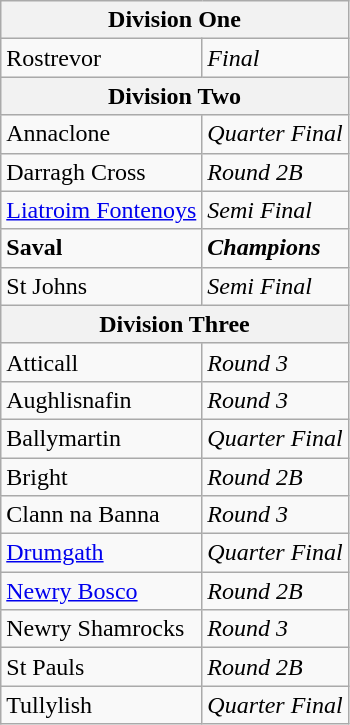<table class="wikitable">
<tr>
<th colspan=2><strong>Division One</strong></th>
</tr>
<tr>
<td> Rostrevor</td>
<td><em>Final</em></td>
</tr>
<tr>
<th colspan=2><strong>Division Two</strong></th>
</tr>
<tr>
<td> Annaclone</td>
<td><em>Quarter Final</em></td>
</tr>
<tr>
<td> Darragh Cross</td>
<td><em>Round 2B</em></td>
</tr>
<tr>
<td> <a href='#'>Liatroim Fontenoys</a></td>
<td><em>Semi Final</em></td>
</tr>
<tr>
<td> <strong>Saval</strong></td>
<td><strong> <em>Champions</em> </strong></td>
</tr>
<tr>
<td> St Johns</td>
<td><em>Semi Final</em></td>
</tr>
<tr>
<th colspan=2><strong>Division Three</strong></th>
</tr>
<tr>
<td> Atticall</td>
<td><em>Round 3</em></td>
</tr>
<tr>
<td> Aughlisnafin</td>
<td><em>Round 3</em></td>
</tr>
<tr>
<td> Ballymartin</td>
<td><em>Quarter Final</em></td>
</tr>
<tr>
<td> Bright</td>
<td><em>Round 2B</em></td>
</tr>
<tr>
<td> Clann na Banna</td>
<td><em>Round 3</em></td>
</tr>
<tr>
<td> <a href='#'>Drumgath</a></td>
<td><em>Quarter Final</em></td>
</tr>
<tr>
<td> <a href='#'>Newry Bosco</a></td>
<td><em>Round 2B</em></td>
</tr>
<tr>
<td> Newry Shamrocks</td>
<td><em>Round 3</em></td>
</tr>
<tr>
<td> St Pauls</td>
<td><em>Round 2B</em></td>
</tr>
<tr>
<td> Tullylish</td>
<td><em>Quarter Final</em></td>
</tr>
</table>
